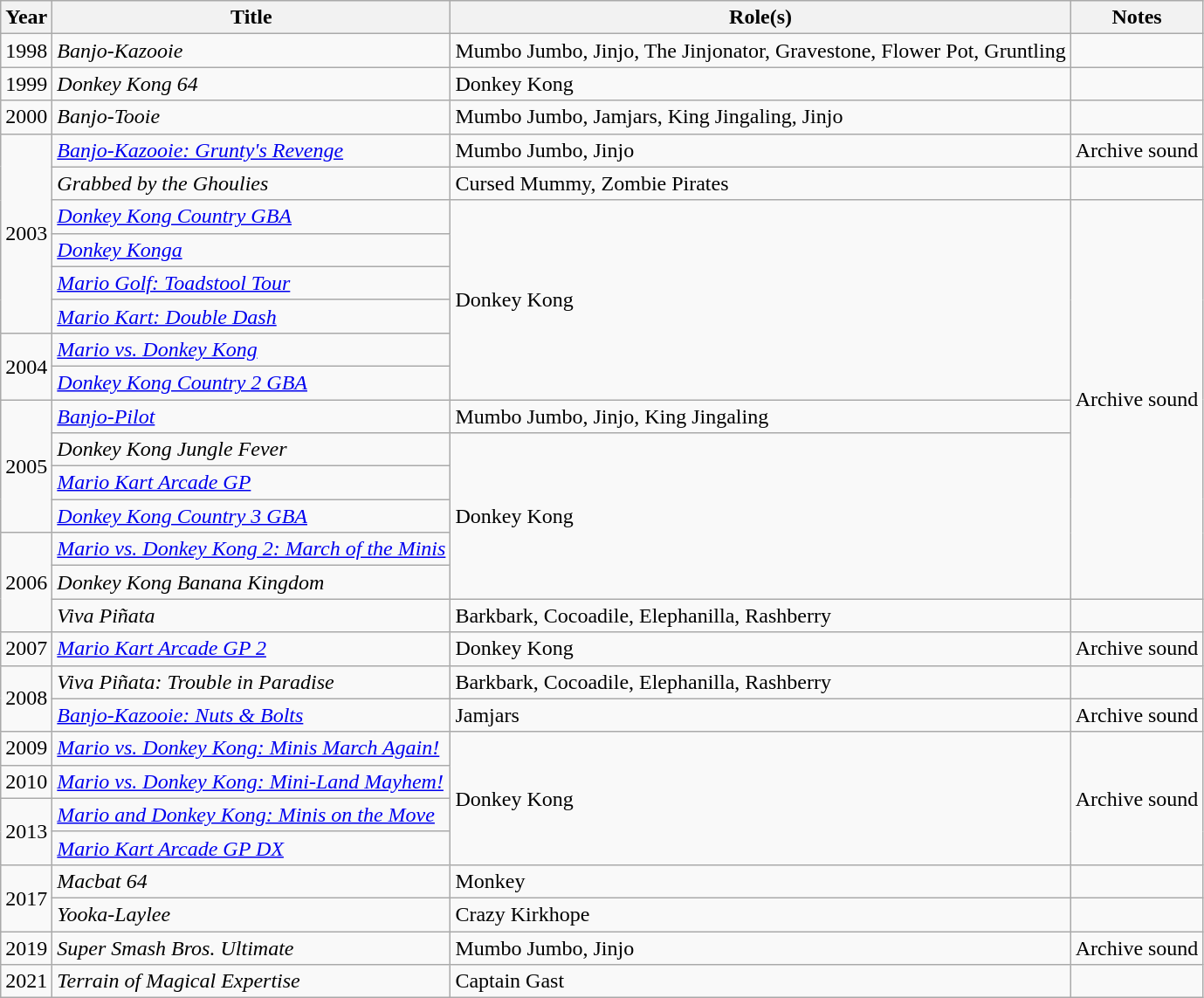<table class="wikitable sortable" width="auto">
<tr>
<th>Year</th>
<th>Title</th>
<th>Role(s)</th>
<th>Notes</th>
</tr>
<tr>
<td>1998</td>
<td><em>Banjo-Kazooie</em></td>
<td>Mumbo Jumbo, Jinjo, The Jinjonator, Gravestone, Flower Pot, Gruntling</td>
<td></td>
</tr>
<tr>
<td>1999</td>
<td><em>Donkey Kong 64</em></td>
<td>Donkey Kong</td>
<td></td>
</tr>
<tr>
<td>2000</td>
<td><em>Banjo-Tooie</em></td>
<td>Mumbo Jumbo, Jamjars, King Jingaling, Jinjo</td>
<td></td>
</tr>
<tr>
<td rowspan="6">2003</td>
<td><em><a href='#'>Banjo-Kazooie: Grunty's Revenge</a></em></td>
<td>Mumbo Jumbo, Jinjo</td>
<td>Archive sound</td>
</tr>
<tr>
<td><em>Grabbed by the Ghoulies</em></td>
<td>Cursed Mummy, Zombie Pirates</td>
<td></td>
</tr>
<tr>
<td><em><a href='#'>Donkey Kong Country GBA</a></em></td>
<td rowspan="6">Donkey Kong</td>
<td rowspan="12">Archive sound</td>
</tr>
<tr>
<td><em><a href='#'>Donkey Konga</a></em></td>
</tr>
<tr>
<td><em><a href='#'>Mario Golf: Toadstool Tour</a></em></td>
</tr>
<tr>
<td><em><a href='#'>Mario Kart: Double Dash</a></em></td>
</tr>
<tr>
<td rowspan="2">2004</td>
<td><em><a href='#'>Mario vs. Donkey Kong</a></em></td>
</tr>
<tr>
<td><em><a href='#'>Donkey Kong Country 2 GBA</a></em></td>
</tr>
<tr>
<td rowspan="4">2005</td>
<td><em><a href='#'>Banjo-Pilot</a></em></td>
<td>Mumbo Jumbo, Jinjo, King Jingaling</td>
</tr>
<tr>
<td><em>Donkey Kong Jungle Fever</em></td>
<td rowspan="5">Donkey Kong</td>
</tr>
<tr>
<td><em><a href='#'>Mario Kart Arcade GP</a></em></td>
</tr>
<tr>
<td><em><a href='#'>Donkey Kong Country 3 GBA</a></em></td>
</tr>
<tr>
<td rowspan=3>2006</td>
<td><em><a href='#'>Mario vs. Donkey Kong 2: March of the Minis</a></em></td>
</tr>
<tr>
<td><em>Donkey Kong Banana Kingdom</em></td>
</tr>
<tr>
<td><em>Viva Piñata</em></td>
<td>Barkbark, Cocoadile, Elephanilla, Rashberry</td>
</tr>
<tr>
<td>2007</td>
<td><em><a href='#'>Mario Kart Arcade GP 2</a></em></td>
<td>Donkey Kong</td>
<td>Archive sound</td>
</tr>
<tr>
<td rowspan="2">2008</td>
<td><em>Viva Piñata: Trouble in Paradise</em></td>
<td>Barkbark, Cocoadile, Elephanilla, Rashberry</td>
<td></td>
</tr>
<tr>
<td><em><a href='#'>Banjo-Kazooie: Nuts & Bolts</a></em></td>
<td>Jamjars</td>
<td>Archive sound</td>
</tr>
<tr>
<td>2009</td>
<td><em><a href='#'>Mario vs. Donkey Kong: Minis March Again!</a></em></td>
<td rowspan="4">Donkey Kong</td>
<td rowspan="4">Archive sound</td>
</tr>
<tr>
<td>2010</td>
<td><em><a href='#'>Mario vs. Donkey Kong: Mini-Land Mayhem!</a></em></td>
</tr>
<tr>
<td rowspan="2">2013</td>
<td><em><a href='#'>Mario and Donkey Kong: Minis on the Move</a></em></td>
</tr>
<tr>
<td><em><a href='#'>Mario Kart Arcade GP DX</a></em></td>
</tr>
<tr>
<td rowspan="2">2017</td>
<td><em>Macbat 64</em></td>
<td>Monkey</td>
<td></td>
</tr>
<tr>
<td><em>Yooka-Laylee</em></td>
<td>Crazy Kirkhope</td>
<td></td>
</tr>
<tr>
<td>2019</td>
<td><em>Super Smash Bros. Ultimate</em></td>
<td>Mumbo Jumbo, Jinjo</td>
<td>Archive sound</td>
</tr>
<tr>
<td>2021</td>
<td><em>Terrain of Magical Expertise</em></td>
<td>Captain Gast</td>
<td></td>
</tr>
</table>
